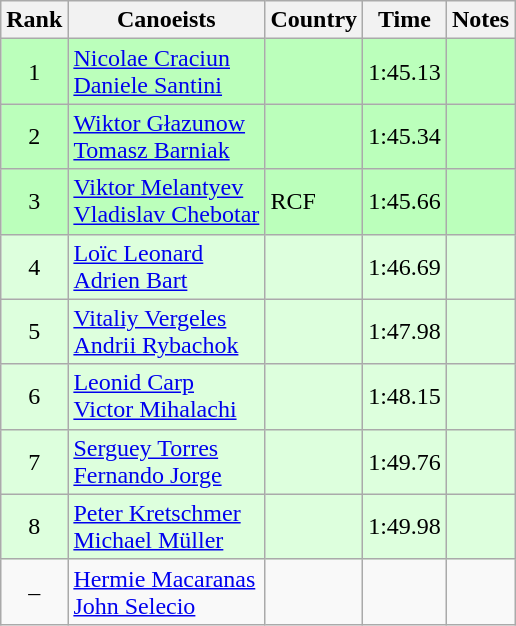<table class="wikitable" style="text-align:center">
<tr>
<th>Rank</th>
<th>Canoeists</th>
<th>Country</th>
<th>Time</th>
<th>Notes</th>
</tr>
<tr bgcolor=bbffbb>
<td>1</td>
<td align="left"><a href='#'>Nicolae Craciun</a><br><a href='#'>Daniele Santini</a></td>
<td align="left"></td>
<td>1:45.13</td>
<td></td>
</tr>
<tr bgcolor=bbffbb>
<td>2</td>
<td align="left"><a href='#'>Wiktor Głazunow</a><br><a href='#'>Tomasz Barniak</a></td>
<td align="left"></td>
<td>1:45.34</td>
<td></td>
</tr>
<tr bgcolor=bbffbb>
<td>3</td>
<td align="left"><a href='#'>Viktor Melantyev</a><br><a href='#'>Vladislav Chebotar</a></td>
<td align="left"> RCF</td>
<td>1:45.66</td>
<td></td>
</tr>
<tr bgcolor=ddffdd>
<td>4</td>
<td align="left"><a href='#'>Loïc Leonard</a><br><a href='#'>Adrien Bart</a></td>
<td align="left"></td>
<td>1:46.69</td>
<td></td>
</tr>
<tr bgcolor=ddffdd>
<td>5</td>
<td align="left"><a href='#'>Vitaliy Vergeles</a><br><a href='#'>Andrii Rybachok</a></td>
<td align="left"></td>
<td>1:47.98</td>
<td></td>
</tr>
<tr bgcolor=ddffdd>
<td>6</td>
<td align="left"><a href='#'>Leonid Carp</a><br><a href='#'>Victor Mihalachi</a></td>
<td align="left"></td>
<td>1:48.15</td>
<td></td>
</tr>
<tr bgcolor=ddffdd>
<td>7</td>
<td align="left"><a href='#'>Serguey Torres</a><br><a href='#'>Fernando Jorge</a></td>
<td align="left"></td>
<td>1:49.76</td>
<td></td>
</tr>
<tr bgcolor=ddffdd>
<td>8</td>
<td align="left"><a href='#'>Peter Kretschmer</a><br><a href='#'>Michael Müller</a></td>
<td align="left"></td>
<td>1:49.98</td>
<td></td>
</tr>
<tr>
<td>–</td>
<td align="left"><a href='#'>Hermie Macaranas</a><br><a href='#'>John Selecio</a></td>
<td align="left"></td>
<td></td>
<td></td>
</tr>
</table>
